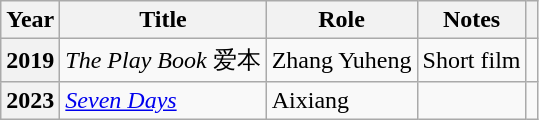<table class="wikitable sortable plainrowheaders">
<tr>
<th scope="col">Year</th>
<th scope="col">Title</th>
<th scope="col">Role</th>
<th scope="col" class="unsortable">Notes</th>
<th scope="col" class="unsortable"></th>
</tr>
<tr>
<th scope="row">2019</th>
<td><em>The Play Book</em> 爱本</td>
<td>Zhang Yuheng</td>
<td>Short film</td>
<td></td>
</tr>
<tr>
<th scope="row">2023</th>
<td><em><a href='#'>Seven Days</a></em></td>
<td>Aixiang</td>
<td></td>
<td></td>
</tr>
</table>
